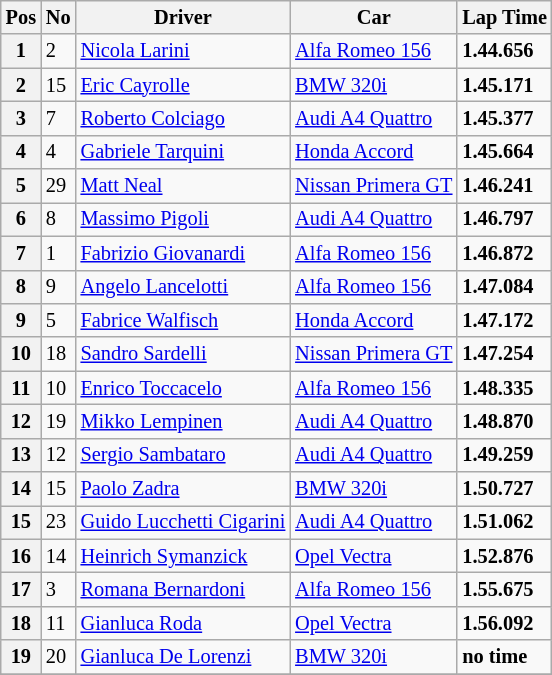<table class="wikitable" style="font-size: 85%;">
<tr>
<th>Pos</th>
<th>No</th>
<th>Driver</th>
<th>Car</th>
<th>Lap Time</th>
</tr>
<tr>
<th>1</th>
<td>2</td>
<td> <a href='#'>Nicola Larini</a></td>
<td><a href='#'>Alfa Romeo 156</a></td>
<td><strong>1.44.656</strong></td>
</tr>
<tr>
<th>2</th>
<td>15</td>
<td> <a href='#'>Eric Cayrolle</a></td>
<td><a href='#'>BMW 320i</a></td>
<td><strong>1.45.171</strong></td>
</tr>
<tr>
<th>3</th>
<td>7</td>
<td> <a href='#'>Roberto Colciago</a></td>
<td><a href='#'>Audi A4 Quattro</a></td>
<td><strong>1.45.377</strong></td>
</tr>
<tr>
<th>4</th>
<td>4</td>
<td> <a href='#'>Gabriele Tarquini</a></td>
<td><a href='#'>Honda Accord</a></td>
<td><strong>1.45.664</strong></td>
</tr>
<tr>
<th>5</th>
<td>29</td>
<td> <a href='#'>Matt Neal</a></td>
<td><a href='#'>Nissan Primera GT</a></td>
<td><strong>1.46.241</strong></td>
</tr>
<tr>
<th>6</th>
<td>8</td>
<td> <a href='#'>Massimo Pigoli</a></td>
<td><a href='#'>Audi A4 Quattro</a></td>
<td><strong>1.46.797</strong></td>
</tr>
<tr>
<th>7</th>
<td>1</td>
<td> <a href='#'>Fabrizio Giovanardi</a></td>
<td><a href='#'>Alfa Romeo 156</a></td>
<td><strong>1.46.872</strong></td>
</tr>
<tr>
<th>8</th>
<td>9</td>
<td> <a href='#'>Angelo Lancelotti</a></td>
<td><a href='#'>Alfa Romeo 156</a></td>
<td><strong>1.47.084</strong></td>
</tr>
<tr>
<th>9</th>
<td>5</td>
<td> <a href='#'>Fabrice Walfisch</a></td>
<td><a href='#'>Honda Accord</a></td>
<td><strong>1.47.172</strong></td>
</tr>
<tr>
<th>10</th>
<td>18</td>
<td> <a href='#'>Sandro Sardelli</a></td>
<td><a href='#'>Nissan Primera GT</a></td>
<td><strong>1.47.254</strong></td>
</tr>
<tr>
<th>11</th>
<td>10</td>
<td> <a href='#'>Enrico Toccacelo</a></td>
<td><a href='#'>Alfa Romeo 156</a></td>
<td><strong>1.48.335</strong></td>
</tr>
<tr>
<th>12</th>
<td>19</td>
<td> <a href='#'>Mikko Lempinen</a></td>
<td><a href='#'>Audi A4 Quattro</a></td>
<td><strong>1.48.870</strong></td>
</tr>
<tr>
<th>13</th>
<td>12</td>
<td> <a href='#'>Sergio Sambataro</a></td>
<td><a href='#'>Audi A4 Quattro</a></td>
<td><strong>1.49.259</strong></td>
</tr>
<tr>
<th>14</th>
<td>15</td>
<td> <a href='#'>Paolo Zadra</a></td>
<td><a href='#'>BMW 320i</a></td>
<td><strong>1.50.727</strong></td>
</tr>
<tr>
<th>15</th>
<td>23</td>
<td> <a href='#'>Guido Lucchetti Cigarini</a></td>
<td><a href='#'>Audi A4 Quattro</a></td>
<td><strong>1.51.062</strong></td>
</tr>
<tr>
<th>16</th>
<td>14</td>
<td> <a href='#'>Heinrich Symanzick</a></td>
<td><a href='#'>Opel Vectra</a></td>
<td><strong>1.52.876</strong></td>
</tr>
<tr>
<th>17</th>
<td>3</td>
<td> <a href='#'>Romana Bernardoni</a></td>
<td><a href='#'>Alfa Romeo 156</a></td>
<td><strong>1.55.675</strong></td>
</tr>
<tr>
<th>18</th>
<td>11</td>
<td> <a href='#'>Gianluca Roda</a></td>
<td><a href='#'>Opel Vectra</a></td>
<td><strong>1.56.092</strong></td>
</tr>
<tr>
<th>19</th>
<td>20</td>
<td> <a href='#'>Gianluca De Lorenzi</a></td>
<td><a href='#'>BMW 320i</a></td>
<td><strong>no time</strong></td>
</tr>
<tr>
</tr>
</table>
